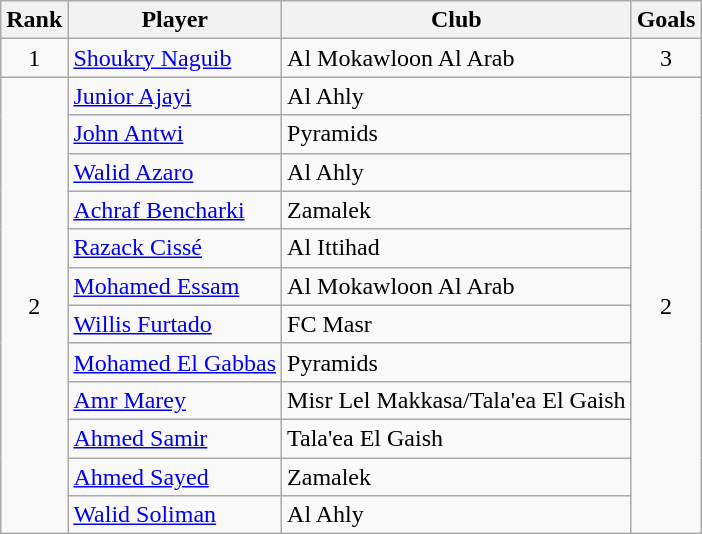<table class=wikitable style="text-align:center">
<tr>
<th>Rank</th>
<th>Player</th>
<th>Club</th>
<th>Goals</th>
</tr>
<tr>
<td>1</td>
<td align=left> <a href='#'>Shoukry Naguib</a></td>
<td align=left>Al Mokawloon Al Arab</td>
<td>3</td>
</tr>
<tr>
<td rowspan=12>2</td>
<td align=left> <a href='#'>Junior Ajayi</a></td>
<td align=left>Al Ahly</td>
<td rowspan=12>2</td>
</tr>
<tr>
<td align=left> <a href='#'>John Antwi</a></td>
<td align=left>Pyramids</td>
</tr>
<tr>
<td align=left> <a href='#'>Walid Azaro</a></td>
<td align=left>Al Ahly</td>
</tr>
<tr>
<td align=left> <a href='#'>Achraf Bencharki</a></td>
<td align=left>Zamalek</td>
</tr>
<tr>
<td align=left> <a href='#'>Razack Cissé</a></td>
<td align=left>Al Ittihad</td>
</tr>
<tr>
<td align=left> <a href='#'>Mohamed Essam</a></td>
<td align=left>Al Mokawloon Al Arab</td>
</tr>
<tr>
<td align=left> <a href='#'>Willis Furtado</a></td>
<td align=left>FC Masr</td>
</tr>
<tr>
<td align=left> <a href='#'>Mohamed El Gabbas</a></td>
<td align=left>Pyramids</td>
</tr>
<tr>
<td align=left> <a href='#'>Amr Marey</a></td>
<td align=left>Misr Lel Makkasa/Tala'ea El Gaish</td>
</tr>
<tr>
<td align=left> <a href='#'>Ahmed Samir</a></td>
<td align=left>Tala'ea El Gaish</td>
</tr>
<tr>
<td align=left> <a href='#'>Ahmed Sayed</a></td>
<td align=left>Zamalek</td>
</tr>
<tr>
<td align=left> <a href='#'>Walid Soliman</a></td>
<td align=left>Al Ahly</td>
</tr>
</table>
